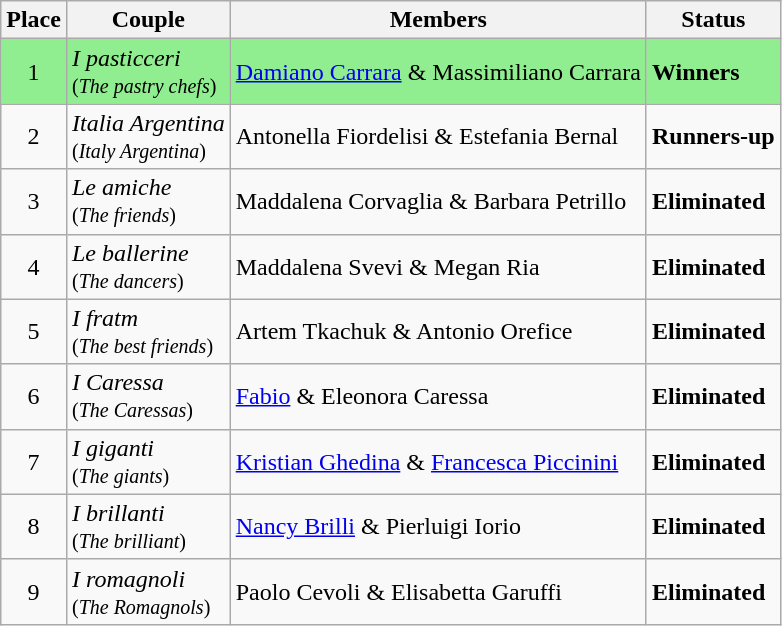<table class="wikitable">
<tr>
<th>Place</th>
<th>Couple</th>
<th>Members</th>
<th>Status</th>
</tr>
<tr style="background:#90EE90;">
<td align="center">1</td>
<td><em>I pasticceri</em><br><small>(<em>The pastry chefs</em>)</small></td>
<td><a href='#'>Damiano Carrara</a> & Massimiliano Carrara</td>
<td><strong>Winners</strong></td>
</tr>
<tr>
<td align="center">2</td>
<td><em>Italia Argentina</em><br><small>(<em>Italy Argentina</em>)</small></td>
<td>Antonella Fiordelisi & Estefania Bernal</td>
<td><strong>Runners-up</strong></td>
</tr>
<tr>
<td align="center">3</td>
<td><em>Le amiche</em><br><small>(<em>The friends</em>)</small></td>
<td>Maddalena Corvaglia & Barbara Petrillo</td>
<td><strong>Eliminated</strong></td>
</tr>
<tr>
<td align="center">4</td>
<td><em>Le ballerine</em><br><small>(<em>The dancers</em>)</small></td>
<td>Maddalena Svevi & Megan Ria</td>
<td><strong>Eliminated</strong></td>
</tr>
<tr>
<td align="center">5</td>
<td><em>I fratm</em><br><small>(<em>The best friends</em>)</small></td>
<td>Artem Tkachuk & Antonio Orefice</td>
<td><strong>Eliminated</strong></td>
</tr>
<tr>
<td align="center">6</td>
<td><em>I Caressa</em><br><small>(<em>The Caressas</em>)</small></td>
<td><a href='#'>Fabio</a> & Eleonora Caressa</td>
<td><strong>Eliminated</strong></td>
</tr>
<tr>
<td align="center">7</td>
<td><em>I giganti</em><br><small>(<em>The giants</em>)</small></td>
<td><a href='#'>Kristian Ghedina</a> & <a href='#'>Francesca Piccinini</a></td>
<td><strong>Eliminated</strong></td>
</tr>
<tr>
<td align="center">8</td>
<td><em>I brillanti</em><br><small>(<em>The brilliant</em>)</small></td>
<td><a href='#'>Nancy Brilli</a> & Pierluigi Iorio</td>
<td><strong>Eliminated</strong></td>
</tr>
<tr>
<td align="center">9</td>
<td><em>I romagnoli</em><br><small>(<em>The Romagnols</em>)</small></td>
<td>Paolo Cevoli & Elisabetta Garuffi</td>
<td><strong>Eliminated</strong></td>
</tr>
</table>
